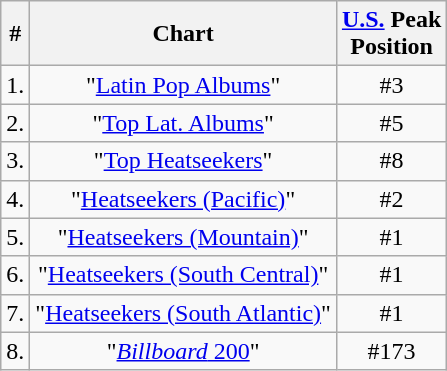<table class="wikitable">
<tr>
<th>#</th>
<th>Chart</th>
<th><a href='#'>U.S.</a> Peak<br>Position</th>
</tr>
<tr>
<td>1.</td>
<td style="text-align:center;">"<a href='#'>Latin Pop Albums</a>"</td>
<td style="text-align:center;">#3</td>
</tr>
<tr>
<td>2.</td>
<td style="text-align:center;">"<a href='#'>Top Lat. Albums</a>"</td>
<td style="text-align:center;">#5</td>
</tr>
<tr>
<td>3.</td>
<td style="text-align:center;">"<a href='#'>Top Heatseekers</a>"</td>
<td style="text-align:center;">#8</td>
</tr>
<tr>
<td>4.</td>
<td style="text-align:center;">"<a href='#'>Heatseekers (Pacific)</a>"</td>
<td style="text-align:center;">#2</td>
</tr>
<tr>
<td>5.</td>
<td style="text-align:center;">"<a href='#'>Heatseekers (Mountain)</a>"</td>
<td style="text-align:center;">#1</td>
</tr>
<tr>
<td>6.</td>
<td style="text-align:center;">"<a href='#'>Heatseekers (South Central)</a>"</td>
<td style="text-align:center;">#1</td>
</tr>
<tr>
<td>7.</td>
<td style="text-align:center;">"<a href='#'>Heatseekers (South Atlantic)</a>"</td>
<td style="text-align:center;">#1</td>
</tr>
<tr>
<td>8.</td>
<td style="text-align:center;">"<a href='#'><em>Billboard</em> 200</a>"</td>
<td style="text-align:center;">#173</td>
</tr>
</table>
